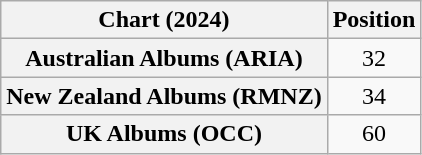<table class="wikitable sortable plainrowheaders" style="text-align:center">
<tr>
<th scope="col">Chart (2024)</th>
<th scope="col">Position</th>
</tr>
<tr>
<th scope="row">Australian Albums (ARIA)</th>
<td>32</td>
</tr>
<tr>
<th scope="row">New Zealand Albums (RMNZ)</th>
<td>34</td>
</tr>
<tr>
<th scope="row">UK Albums (OCC)</th>
<td>60</td>
</tr>
</table>
